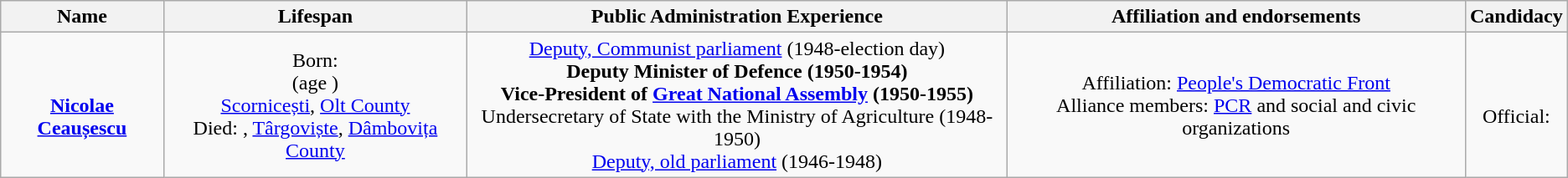<table class="wikitable sortable"  style="text-align:center;">
<tr>
<th>Name</th>
<th>Lifespan</th>
<th class="unsortable">Public Administration Experience</th>
<th>Affiliation and endorsements</th>
<th>Candidacy <br> </th>
</tr>
<tr>
<td><br><strong><a href='#'>Nicolae Ceaușescu</a></strong></td>
<td>Born: <br>(age )<br><a href='#'>Scornicești</a>, <a href='#'>Olt County</a><br>Died: , <a href='#'>Târgoviște</a>, <a href='#'>Dâmbovița County</a></td>
<td><a href='#'>Deputy, Communist parliament</a> (1948-election day)<br><strong>Deputy Minister of Defence (1950-1954)</strong><br><strong>Vice-President of <a href='#'>Great National Assembly</a> (1950-1955)</strong><br>Undersecretary of State with the Ministry of Agriculture (1948-1950)<br><a href='#'>Deputy, old parliament</a> (1946-1948)</td>
<td>Affiliation: <a href='#'>People's Democratic Front</a><br>Alliance members: <a href='#'>PCR</a> and social and civic organizations</td>
<td><br>Official: </td>
</tr>
</table>
